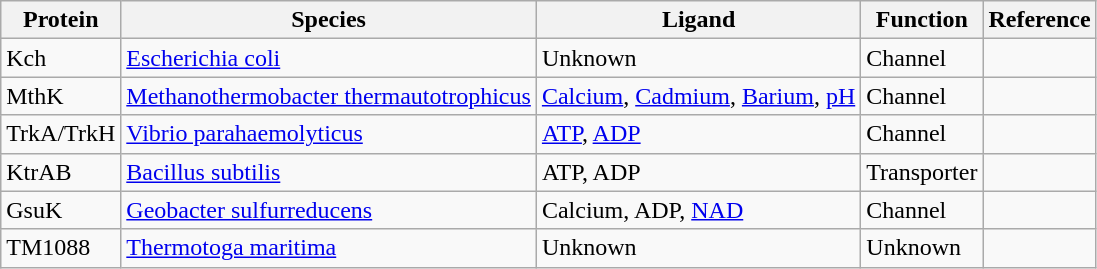<table class="wikitable sortable">
<tr>
<th>Protein</th>
<th>Species</th>
<th>Ligand</th>
<th>Function</th>
<th>Reference</th>
</tr>
<tr>
<td>Kch</td>
<td><a href='#'>Escherichia coli</a></td>
<td>Unknown</td>
<td>Channel</td>
<td></td>
</tr>
<tr>
<td>MthK</td>
<td><a href='#'>Methanothermobacter thermautotrophicus</a></td>
<td><a href='#'>Calcium</a>, <a href='#'>Cadmium</a>, <a href='#'>Barium</a>, <a href='#'>pH</a></td>
<td>Channel</td>
<td></td>
</tr>
<tr>
<td>TrkA/TrkH</td>
<td><a href='#'>Vibrio parahaemolyticus</a></td>
<td><a href='#'>ATP</a>, <a href='#'>ADP</a></td>
<td>Channel</td>
<td></td>
</tr>
<tr>
<td>KtrAB</td>
<td><a href='#'>Bacillus subtilis</a></td>
<td>ATP, ADP</td>
<td>Transporter</td>
<td></td>
</tr>
<tr>
<td>GsuK</td>
<td><a href='#'>Geobacter sulfurreducens</a></td>
<td>Calcium, ADP, <a href='#'>NAD</a></td>
<td>Channel</td>
<td></td>
</tr>
<tr>
<td>TM1088</td>
<td><a href='#'>Thermotoga maritima</a></td>
<td>Unknown</td>
<td>Unknown</td>
<td></td>
</tr>
</table>
